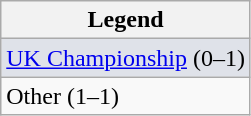<table class="wikitable">
<tr>
<th>Legend</th>
</tr>
<tr style="background:#dfe2e9;">
<td><a href='#'>UK Championship</a> (0–1)</td>
</tr>
<tr bgcolor=>
<td>Other (1–1)</td>
</tr>
</table>
